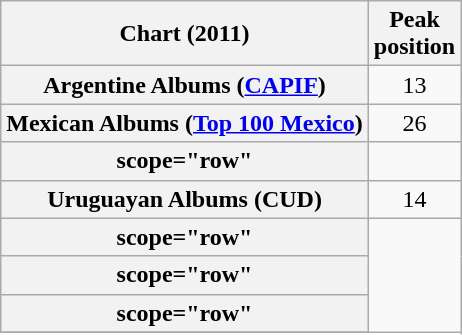<table class="wikitable sortable plainrowheaders" style="text-align:center">
<tr>
<th align="left">Chart (2011)</th>
<th style="text-align:center;">Peak<br>position</th>
</tr>
<tr>
<th scope="row">Argentine Albums (<a href='#'>CAPIF</a>)</th>
<td align="center">13</td>
</tr>
<tr>
<th scope="row">Mexican Albums (<a href='#'>Top 100 Mexico</a>)</th>
<td align="center">26</td>
</tr>
<tr>
<th>scope="row" </th>
</tr>
<tr>
<th scope="row">Uruguayan Albums (CUD)</th>
<td align="center">14</td>
</tr>
<tr>
<th>scope="row" </th>
</tr>
<tr>
<th>scope="row" </th>
</tr>
<tr>
<th>scope="row" </th>
</tr>
<tr>
</tr>
</table>
